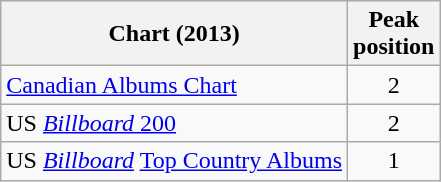<table class="wikitable sortable">
<tr>
<th>Chart (2013)</th>
<th>Peak<br>position</th>
</tr>
<tr>
<td><a href='#'>Canadian Albums Chart</a></td>
<td align="center">2</td>
</tr>
<tr>
<td>US <a href='#'><em>Billboard</em> 200</a></td>
<td align="center">2</td>
</tr>
<tr>
<td>US <em><a href='#'>Billboard</a></em> <a href='#'>Top Country Albums</a></td>
<td align="center">1</td>
</tr>
</table>
